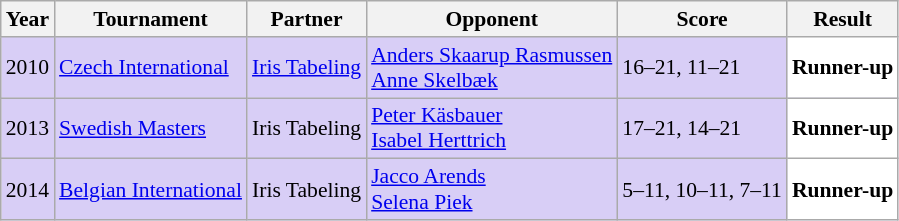<table class="sortable wikitable" style="font-size: 90%;">
<tr>
<th>Year</th>
<th>Tournament</th>
<th>Partner</th>
<th>Opponent</th>
<th>Score</th>
<th>Result</th>
</tr>
<tr style="background:#D8CEF6">
<td align="center">2010</td>
<td align="left"><a href='#'>Czech International</a></td>
<td align="left"> <a href='#'>Iris Tabeling</a></td>
<td align="left"> <a href='#'>Anders Skaarup Rasmussen</a><br> <a href='#'>Anne Skelbæk</a></td>
<td align="left">16–21, 11–21</td>
<td style="text-align:left; background:white"> <strong>Runner-up</strong></td>
</tr>
<tr style="background:#D8CEF6">
<td align="center">2013</td>
<td align="left"><a href='#'>Swedish Masters</a></td>
<td align="left"> Iris Tabeling</td>
<td align="left"> <a href='#'>Peter Käsbauer</a><br> <a href='#'>Isabel Herttrich</a></td>
<td align="left">17–21, 14–21</td>
<td style="text-align:left; background:white"> <strong>Runner-up</strong></td>
</tr>
<tr style="background:#D8CEF6">
<td align="center">2014</td>
<td align="left"><a href='#'>Belgian International</a></td>
<td align="left"> Iris Tabeling</td>
<td align="left"> <a href='#'>Jacco Arends</a><br> <a href='#'>Selena Piek</a></td>
<td align="left">5–11, 10–11, 7–11</td>
<td style="text-align:left; background:white"> <strong>Runner-up</strong></td>
</tr>
</table>
